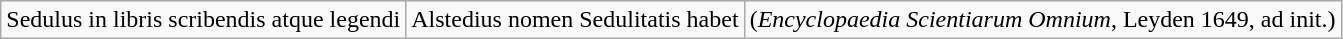<table class="wikitable">
<tr>
<td>Sedulus in libris scribendis atque legendi</td>
<td>Alstedius nomen Sedulitatis habet</td>
<td>(<em>Encyclopaedia Scientiarum Omnium</em>, Leyden 1649, ad init.)</td>
</tr>
</table>
